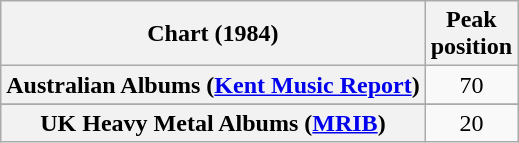<table class="wikitable sortable plainrowheaders" style="text-align:center">
<tr>
<th scope="col">Chart (1984)</th>
<th scope="col">Peak<br>position</th>
</tr>
<tr>
<th scope="row">Australian Albums (<a href='#'>Kent Music Report</a>)</th>
<td>70</td>
</tr>
<tr>
</tr>
<tr>
<th scope="row">UK Heavy Metal Albums (<a href='#'>MRIB</a>)</th>
<td>20</td>
</tr>
</table>
